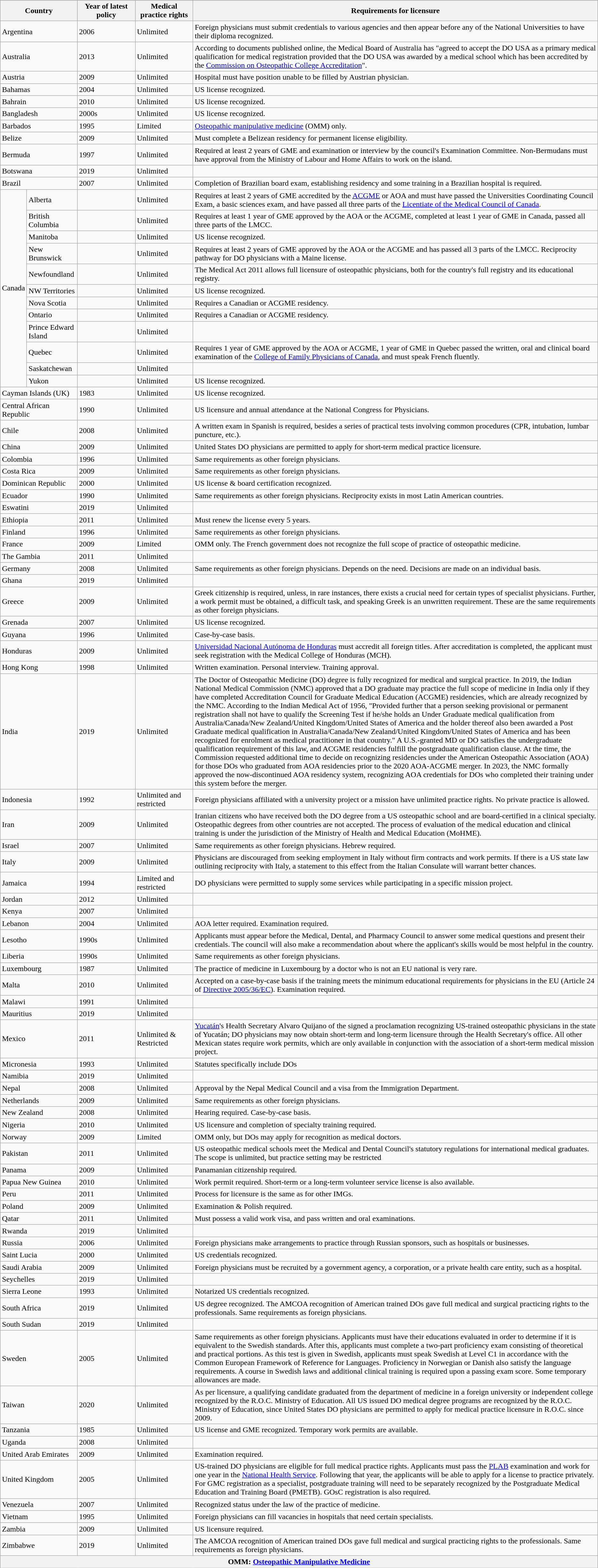<table class="wikitable sortable">
<tr>
</tr>
<tr>
<th style="width:85pt;" colspan="2">Country</th>
<th style="width:85pt;">Year of latest policy</th>
<th style="width:85pt;">Medical practice rights</th>
<th>Requirements for licensure</th>
</tr>
<tr>
<td colspan="2">Argentina</td>
<td>2006</td>
<td>Unlimited</td>
<td>Foreign physicians must submit credentials to various agencies and then appear before any of the National Universities to have their diploma recognized.</td>
</tr>
<tr>
<td colspan="2">Australia</td>
<td>2013</td>
<td>Unlimited</td>
<td>According to documents published online, the Medical Board of Australia has "agreed to accept the DO USA as a primary medical qualification for medical registration provided that the DO USA was awarded by a medical school which has been accredited by the <a href='#'>Commission on Osteopathic College Accreditation</a>".</td>
</tr>
<tr>
<td colspan="2">Austria</td>
<td>2009</td>
<td>Unlimited</td>
<td>Hospital must have position unable to be filled by Austrian physician.</td>
</tr>
<tr>
<td colspan="2">Bahamas</td>
<td>2004</td>
<td>Unlimited</td>
<td>US license recognized.</td>
</tr>
<tr>
<td colspan="2">Bahrain</td>
<td>2010</td>
<td>Unlimited</td>
<td>US license recognized.</td>
</tr>
<tr>
<td colspan="2">Bangladesh</td>
<td>2000s</td>
<td>Unlimited</td>
<td>US license recognized.</td>
</tr>
<tr>
<td colspan="2">Barbados</td>
<td>1995</td>
<td>Limited</td>
<td><a href='#'>Osteopathic manipulative medicine</a> (OMM) only.</td>
</tr>
<tr>
<td colspan="2">Belize</td>
<td>2009</td>
<td>Unlimited</td>
<td>Must complete a Belizean residency for permanent license eligibility.</td>
</tr>
<tr>
<td colspan="2">Bermuda</td>
<td>1997</td>
<td>Unlimited</td>
<td>Required at least 2 years of GME and examination or interview by the council's Examination Committee.  Non-Bermudans must have approval from the Ministry of Labour and Home Affairs to work on the island.</td>
</tr>
<tr>
<td colspan="2">Botswana</td>
<td>2019</td>
<td>Unlimited</td>
<td></td>
</tr>
<tr>
<td colspan="2">Brazil</td>
<td>2007</td>
<td>Unlimited</td>
<td>Completion of Brazilian board exam, establishing residency and some training in a Brazilian hospital is required.</td>
</tr>
<tr>
<td rowspan="12">Canada</td>
<td>Alberta</td>
<td></td>
<td>Unlimited</td>
<td>Requires at least 2 years of GME accredited by the <a href='#'>ACGME</a> or AOA and must have passed the Universities Coordinating Council Exam, a basic sciences exam, and have passed all three parts of the <a href='#'>Licentiate of the Medical Council of Canada</a>.</td>
</tr>
<tr>
<td>British Columbia</td>
<td></td>
<td>Unlimited</td>
<td>Requires at least 1 year of GME approved by the AOA or the ACGME, completed at least 1 year of GME in Canada, passed all three parts of the LMCC.</td>
</tr>
<tr>
<td>Manitoba</td>
<td></td>
<td>Unlimited</td>
<td>US license recognized.</td>
</tr>
<tr>
<td>New Brunswick</td>
<td></td>
<td>Unlimited</td>
<td>Requires at least 2 years of GME approved by the AOA or the ACGME and has passed all 3 parts of the LMCC.  Reciprocity pathway for DO physicians with a Maine license.</td>
</tr>
<tr>
<td>Newfoundland</td>
<td></td>
<td>Unlimited</td>
<td>The Medical Act 2011 allows full licensure of osteopathic physicians, both for the country's full registry and its educational registry.</td>
</tr>
<tr>
<td>NW Territories</td>
<td></td>
<td>Unlimited</td>
<td>US license recognized.</td>
</tr>
<tr>
<td>Nova Scotia</td>
<td></td>
<td>Unlimited</td>
<td>Requires a Canadian or ACGME residency.</td>
</tr>
<tr>
<td>Ontario</td>
<td></td>
<td>Unlimited</td>
<td>Requires a Canadian or ACGME residency.</td>
</tr>
<tr>
<td>Prince Edward Island</td>
<td></td>
<td>Unlimited</td>
<td></td>
</tr>
<tr>
<td>Quebec</td>
<td></td>
<td>Unlimited</td>
<td>Requires 1 year of GME approved by the AOA or ACGME, 1 year of GME in Quebec passed the written, oral and clinical board examination of the <a href='#'>College of Family Physicians of Canada</a>, and must speak French fluently.</td>
</tr>
<tr>
<td>Saskatchewan</td>
<td></td>
<td>Unlimited</td>
</tr>
<tr>
<td>Yukon</td>
<td></td>
<td>Unlimited</td>
<td>US license recognized.</td>
</tr>
<tr>
<td colspan="2">Cayman Islands (UK)</td>
<td>1983</td>
<td>Unlimited</td>
<td>US license recognized.</td>
</tr>
<tr>
<td colspan="2">Central African Republic</td>
<td>1990</td>
<td>Unlimited</td>
<td>US licensure and annual attendance at the National Congress for Physicians.</td>
</tr>
<tr>
<td colspan="2">Chile</td>
<td>2008</td>
<td>Unlimited</td>
<td>A written exam in Spanish is required, besides a series of practical tests involving common procedures (CPR, intubation, lumbar puncture, etc.).</td>
</tr>
<tr>
<td colspan="2">China</td>
<td>2009</td>
<td>Unlimited</td>
<td>United States DO physicians are permitted to apply for short-term medical practice licensure.</td>
</tr>
<tr>
<td colspan="2">Colombia</td>
<td>1996</td>
<td>Unlimited</td>
<td>Same requirements as other foreign physicians.</td>
</tr>
<tr>
<td colspan="2">Costa Rica</td>
<td>2009</td>
<td>Unlimited</td>
<td>Same requirements as other foreign physicians.</td>
</tr>
<tr>
<td colspan="2">Dominican Republic</td>
<td>2000</td>
<td>Unlimited</td>
<td>US license & board certification recognized.</td>
</tr>
<tr>
<td colspan="2">Ecuador</td>
<td>1990</td>
<td>Unlimited</td>
<td>Same requirements as other foreign physicians. Reciprocity exists in most Latin American countries.</td>
</tr>
<tr>
<td colspan="2">Eswatini</td>
<td>2019</td>
<td>Unlimited</td>
<td></td>
</tr>
<tr>
<td colspan="2">Ethiopia</td>
<td>2011</td>
<td>Unlimited</td>
<td>Must renew the license every 5 years.</td>
</tr>
<tr>
<td colspan="2">Finland</td>
<td>1996</td>
<td>Unlimited</td>
<td>Same requirements as other foreign physicians.</td>
</tr>
<tr>
<td colspan="2">France</td>
<td>2009</td>
<td>Limited</td>
<td>OMM only. The French government does not recognize the full scope of practice of osteopathic medicine.</td>
</tr>
<tr>
<td data-sort-value="Gambia, The" ; colspan="2">The Gambia</td>
<td>2011</td>
<td>Unlimited</td>
<td></td>
</tr>
<tr>
<td colspan="2">Germany</td>
<td>2008</td>
<td>Unlimited</td>
<td>Same requirements as other foreign physicians. Depends on the need. Decisions are made on an individual basis.</td>
</tr>
<tr>
<td colspan="2">Ghana</td>
<td>2019</td>
<td>Unlimited</td>
<td></td>
</tr>
<tr>
<td colspan="2">Greece</td>
<td>2009</td>
<td>Unlimited</td>
<td>Greek citizenship is required, unless, in rare instances, there exists a crucial need for certain types of specialist physicians. Further, a work permit must be obtained, a difficult task, and speaking Greek is an unwritten requirement. These are the same requirements as other foreign physicians.</td>
</tr>
<tr>
<td colspan="2">Grenada</td>
<td>2007</td>
<td>Unlimited</td>
<td>US license recognized.</td>
</tr>
<tr>
<td colspan="2">Guyana</td>
<td>1996</td>
<td>Unlimited</td>
<td>Case-by-case basis.</td>
</tr>
<tr>
<td colspan="2">Honduras</td>
<td>2009</td>
<td>Unlimited</td>
<td><a href='#'>Universidad Nacional Autónoma de Honduras</a> must accredit all foreign titles. After accreditation is completed, the applicant must seek registration with the Medical College of Honduras (MCH).</td>
</tr>
<tr>
<td colspan="2">Hong Kong</td>
<td>1998</td>
<td>Unlimited</td>
<td>Written examination. Personal interview. Training approval.</td>
</tr>
<tr>
<td colspan="2">India</td>
<td>2019</td>
<td>Unlimited</td>
<td>The Doctor of Osteopathic Medicine (DO) degree is fully recognized for medical and surgical practice. In 2019, the Indian National Medical Commission (NMC) approved that a DO graduate may practice the full scope of medicine in India only if they have completed Accreditation Council for Graduate Medical Education (ACGME) residencies, which are already recognized by the NMC. According to the Indian Medical Act of 1956, "Provided further that a person seeking provisional or permanent registration shall not have to qualify the Screening Test if he/she holds an Under Graduate medical qualification from Australia/Canada/New Zealand/United Kingdom/United States of America and the holder thereof also been awarded a Post Graduate medical qualification in Australia/Canada/New Zealand/United Kingdom/United States of America and has been recognized for enrolment as medical practitioner in that country." A U.S.-granted MD or DO satisfies the undergraduate qualification requirement of this law, and ACGME residencies fulfill the postgraduate qualification clause. At the time, the Commission requested additional time to decide on recognizing residencies under the American Osteopathic Association (AOA) for those DOs who graduated from AOA residencies prior to the 2020 AOA-ACGME merger. In 2023, the NMC formally approved the now-discontinued AOA residency system, recognizing AOA credentials for DOs who completed their training under this system before the merger.</td>
</tr>
<tr>
<td colspan="2">Indonesia</td>
<td>1992</td>
<td>Unlimited and restricted</td>
<td>Foreign physicians affiliated with a university project or a mission have unlimited practice rights.  No private practice is allowed.</td>
</tr>
<tr>
<td colspan="2">Iran</td>
<td>2009</td>
<td>Unlimited</td>
<td>Iranian citizens who have received both the DO degree from a US osteopathic school and are board-certified in a clinical specialty. Osteopathic degrees from other countries are not accepted. The process of evaluation of the medical education and clinical training is under the jurisdiction of the Ministry of Health and Medical Education (MoHME).</td>
</tr>
<tr>
<td colspan="2">Israel</td>
<td>2007</td>
<td>Unlimited</td>
<td>Same requirements as other foreign physicians.  Hebrew required.</td>
</tr>
<tr>
<td colspan="2">Italy</td>
<td>2009</td>
<td>Unlimited</td>
<td>Physicians are discouraged from seeking employment in Italy without firm contracts and work permits. If there is a US state law outlining reciprocity with Italy, a statement to this effect from the Italian Consulate will warrant better chances.</td>
</tr>
<tr>
<td colspan="2">Jamaica</td>
<td>1994</td>
<td>Limited and restricted</td>
<td>DO physicians were permitted to supply some services while participating in a specific mission project.</td>
</tr>
<tr>
<td colspan="2">Jordan</td>
<td>2012</td>
<td>Unlimited</td>
<td></td>
</tr>
<tr>
<td colspan="2">Kenya</td>
<td>2007</td>
<td>Unlimited</td>
<td></td>
</tr>
<tr>
<td colspan="2">Lebanon</td>
<td>2004</td>
<td>Unlimited</td>
<td>AOA letter required.  Examination required.</td>
</tr>
<tr>
<td colspan="2">Lesotho</td>
<td>1990s</td>
<td>Unlimited</td>
<td>Applicants must appear before the Medical, Dental, and Pharmacy Council to answer some medical questions and present their credentials.  The council will also make a recommendation about where the applicant's skills would be most helpful in the country.</td>
</tr>
<tr>
<td colspan="2">Liberia</td>
<td>1990s</td>
<td>Unlimited</td>
<td>Same requirements as other foreign physicians.</td>
</tr>
<tr>
<td colspan="2">Luxembourg</td>
<td>1987</td>
<td>Unlimited</td>
<td>The practice of medicine in Luxembourg by a doctor who is not an EU national is very rare.</td>
</tr>
<tr>
<td colspan="2">Malta</td>
<td>2010</td>
<td>Unlimited</td>
<td>Accepted on a case-by-case basis if the training meets the minimum educational requirements for physicians in the EU (Article 24 of <a href='#'>Directive 2005/36/EC</a>).  Examination required.</td>
</tr>
<tr>
<td colspan="2">Malawi</td>
<td>1991</td>
<td>Unlimited</td>
<td></td>
</tr>
<tr>
<td colspan="2">Mauritius</td>
<td>2019</td>
<td>Unlimited</td>
<td></td>
</tr>
<tr>
<td colspan="2">Mexico</td>
<td>2011</td>
<td>Unlimited & Restricted</td>
<td><a href='#'>Yucatán</a>'s Health Secretary Alvaro Quijano of the  signed a proclamation recognizing US-trained osteopathic physicians in the state of Yucatán; DO physicians may now obtain short-term and long-term licensure through the Health Secretary's office. All other Mexican states require work permits, which are only available in conjunction with the association of a short-term medical mission project.</td>
</tr>
<tr>
<td colspan="2">Micronesia</td>
<td>1993</td>
<td>Unlimited</td>
<td>Statutes specifically include DOs</td>
</tr>
<tr>
<td colspan="2">Namibia</td>
<td>2019</td>
<td>Unlimited</td>
<td></td>
</tr>
<tr>
<td colspan="2">Nepal</td>
<td>2008</td>
<td>Unlimited</td>
<td>Approval by the Nepal Medical Council and a visa from the Immigration Department.</td>
</tr>
<tr>
<td colspan="2">Netherlands</td>
<td>2009</td>
<td>Unlimited</td>
<td>Same requirements as other foreign physicians.</td>
</tr>
<tr>
<td colspan="2">New Zealand</td>
<td>2008</td>
<td>Unlimited</td>
<td>Hearing required. Case-by-case basis.</td>
</tr>
<tr>
<td colspan="2">Nigeria</td>
<td>2010</td>
<td>Unlimited</td>
<td>US licensure and completion of specialty training required.</td>
</tr>
<tr>
<td colspan="2">Norway</td>
<td>2009</td>
<td>Limited</td>
<td>OMM only, but DOs may apply for recognition as medical doctors.</td>
</tr>
<tr>
<td colspan="2">Pakistan</td>
<td>2011</td>
<td>Unlimited</td>
<td>US osteopathic medical schools meet the Medical and Dental Council's statutory regulations for international medical graduates. The scope is unlimited, but practice setting may be restricted</td>
</tr>
<tr>
<td colspan="2">Panama</td>
<td>2009</td>
<td>Unlimited</td>
<td>Panamanian citizenship required.</td>
</tr>
<tr>
<td colspan="2">Papua New Guinea</td>
<td>2010</td>
<td>Unlimited</td>
<td>Work permit required. Short-term or a long-term volunteer service license is also available.</td>
</tr>
<tr>
<td colspan="2">Peru</td>
<td>2011</td>
<td>Unlimited</td>
<td>Process for licensure is the same as for other IMGs.</td>
</tr>
<tr>
<td colspan="2">Poland</td>
<td>2009</td>
<td>Unlimited</td>
<td>Examination & Polish required.</td>
</tr>
<tr>
<td colspan="2">Qatar</td>
<td>2011</td>
<td>Unlimited</td>
<td>Must possess a valid work visa, and pass written and oral examinations.</td>
</tr>
<tr>
<td colspan="2">Rwanda</td>
<td>2019</td>
<td>Unlimited</td>
<td></td>
</tr>
<tr>
<td colspan="2">Russia</td>
<td>2006</td>
<td>Unlimited</td>
<td>Foreign physicians make arrangements to practice through Russian sponsors, such as hospitals or businesses.</td>
</tr>
<tr>
<td colspan="2">Saint Lucia</td>
<td>2000</td>
<td>Unlimited</td>
<td>US credentials recognized.</td>
</tr>
<tr>
<td colspan="2">Saudi Arabia</td>
<td>2009</td>
<td>Unlimited</td>
<td>Foreign physicians must be recruited by a government agency, a corporation, or a private health care entity, such as a hospital.</td>
</tr>
<tr>
<td colspan="2">Seychelles</td>
<td>2019</td>
<td>Unlimited</td>
<td></td>
</tr>
<tr>
<td colspan="2">Sierra Leone</td>
<td>1993</td>
<td>Unlimited</td>
<td>Notarized US credentials recognized.</td>
</tr>
<tr>
<td colspan="2">South Africa</td>
<td>2019</td>
<td>Unlimited</td>
<td>US degree recognized. The AMCOA recognition of American trained DOs gave full medical and surgical practicing rights to the professionals. Same requirements as foreign physicians.</td>
</tr>
<tr>
<td colspan="2">South Sudan</td>
<td>2019</td>
<td>Unlimited</td>
<td></td>
</tr>
<tr>
<td colspan="2">Sweden</td>
<td>2005</td>
<td>Unlimited</td>
<td>Same requirements as other foreign physicians. Applicants must have their educations evaluated in order to determine if it is equivalent to the Swedish standards. After this, applicants must complete a two-part proficiency exam consisting of theoretical and practical portions. As this test is given in Swedish, applicants must speak Swedish at Level C1 in accordance with the Common European Framework of Reference for Languages. Proficiency in Norwegian or Danish also satisfy the language requirements. A course in Swedish laws and additional clinical training is required upon a passing exam score. Some temporary allowances are made.</td>
</tr>
<tr>
<td colspan="2">Taiwan</td>
<td>2020</td>
<td>Unlimited</td>
<td>As per licensure, a qualifying candidate graduated from the department of medicine in a foreign university or independent college recognized by the R.O.C. Ministry of Education. All US issued DO medical degree programs are recognized by the R.O.C. Ministry of Education, since United States DO physicians are permitted to apply for medical practice licensure in R.O.C. since 2009.</td>
</tr>
<tr>
<td colspan="2">Tanzania</td>
<td>1985</td>
<td>Unlimited</td>
<td>US license and GME recognized. Temporary work permits are available.</td>
</tr>
<tr>
<td colspan="2">Uganda</td>
<td>2008</td>
<td>Unlimited</td>
<td></td>
</tr>
<tr>
<td colspan="2">United Arab Emirates</td>
<td>2009</td>
<td>Unlimited</td>
<td>Examination required.</td>
</tr>
<tr>
<td colspan="2">United Kingdom</td>
<td>2005</td>
<td>Unlimited</td>
<td>US-trained DO physicians are eligible for full medical practice rights. Applicants must pass the <a href='#'>PLAB</a> examination and work for one year in the <a href='#'>National Health Service</a>. Following that year, the applicants will be able to apply for a license to practice privately.  For GMC registration as a specialist, postgraduate training will need to be separately recognized by the Postgraduate Medical Education and Training Board (PMETB). GOsC registration is also required.</td>
</tr>
<tr>
<td colspan="2">Venezuela</td>
<td>2007</td>
<td>Unlimited</td>
<td>Recognized status under the law of the practice of medicine.</td>
</tr>
<tr>
<td colspan="2">Vietnam</td>
<td>1995</td>
<td>Unlimited</td>
<td>Foreign physicians can fill vacancies in hospitals that need certain specialists.</td>
</tr>
<tr>
<td colspan="2">Zambia</td>
<td>2009</td>
<td>Unlimited</td>
<td>US licensure required.</td>
</tr>
<tr>
<td colspan="2">Zimbabwe</td>
<td>2019</td>
<td>Unlimited</td>
<td>The AMCOA recognition of American trained DOs gave full medical and surgical practicing rights to the professionals. Same requirements as foreign physicians.</td>
</tr>
<tr>
<th colspan="5"><strong>OMM: <a href='#'>Osteopathic Manipulative Medicine</a></strong></th>
</tr>
</table>
